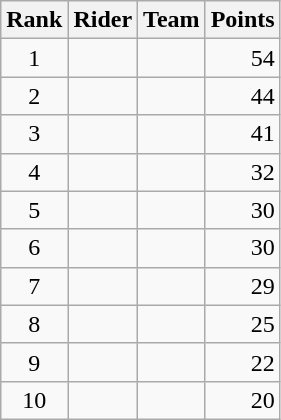<table class="wikitable">
<tr>
<th scope="col">Rank</th>
<th scope="col">Rider</th>
<th scope="col">Team</th>
<th scope="col">Points</th>
</tr>
<tr>
<td style="text-align:center;">1</td>
<td> </td>
<td></td>
<td style="text-align:right;">54</td>
</tr>
<tr>
<td style="text-align:center;">2</td>
<td></td>
<td></td>
<td style="text-align:right;">44</td>
</tr>
<tr>
<td style="text-align:center;">3</td>
<td></td>
<td></td>
<td style="text-align:right;">41</td>
</tr>
<tr>
<td style="text-align:center;">4</td>
<td> </td>
<td></td>
<td style="text-align:right;">32</td>
</tr>
<tr>
<td style="text-align:center;">5</td>
<td></td>
<td></td>
<td style="text-align:right;">30</td>
</tr>
<tr>
<td style="text-align:center;">6</td>
<td></td>
<td></td>
<td style="text-align:right;">30</td>
</tr>
<tr>
<td style="text-align:center;">7</td>
<td></td>
<td></td>
<td style="text-align:right;">29</td>
</tr>
<tr>
<td style="text-align:center;">8</td>
<td>  </td>
<td></td>
<td style="text-align:right;">25</td>
</tr>
<tr>
<td style="text-align:center;">9</td>
<td></td>
<td></td>
<td style="text-align:right;">22</td>
</tr>
<tr>
<td style="text-align:center;">10</td>
<td></td>
<td></td>
<td style="text-align:right;">20</td>
</tr>
</table>
